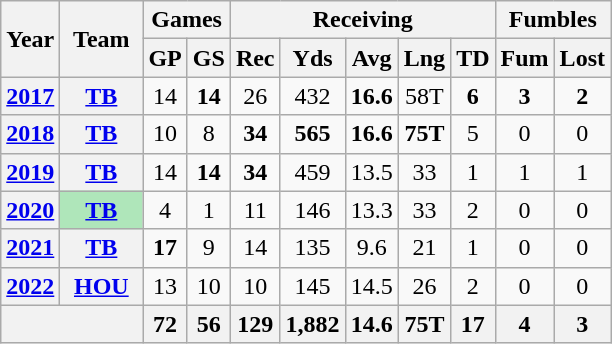<table class=wikitable style="text-align:center;">
<tr>
<th rowspan="2">Year</th>
<th rowspan="2">Team</th>
<th colspan="2">Games</th>
<th colspan="5">Receiving</th>
<th colspan="2">Fumbles</th>
</tr>
<tr>
<th>GP</th>
<th>GS</th>
<th>Rec</th>
<th>Yds</th>
<th>Avg</th>
<th>Lng</th>
<th>TD</th>
<th>Fum</th>
<th>Lost</th>
</tr>
<tr>
<th><a href='#'>2017</a></th>
<th><a href='#'>TB</a></th>
<td>14</td>
<td><strong>14</strong></td>
<td>26</td>
<td>432</td>
<td><strong>16.6</strong></td>
<td>58T</td>
<td><strong>6</strong></td>
<td><strong>3</strong></td>
<td><strong>2</strong></td>
</tr>
<tr>
<th><a href='#'>2018</a></th>
<th><a href='#'>TB</a></th>
<td>10</td>
<td>8</td>
<td><strong>34</strong></td>
<td><strong>565</strong></td>
<td><strong>16.6</strong></td>
<td><strong>75T</strong></td>
<td>5</td>
<td>0</td>
<td>0</td>
</tr>
<tr>
<th><a href='#'>2019</a></th>
<th><a href='#'>TB</a></th>
<td>14</td>
<td><strong>14</strong></td>
<td><strong>34</strong></td>
<td>459</td>
<td>13.5</td>
<td>33</td>
<td>1</td>
<td>1</td>
<td>1</td>
</tr>
<tr>
<th><a href='#'>2020</a></th>
<th style="background:#afe6ba; width:3em;"><a href='#'>TB</a></th>
<td>4</td>
<td>1</td>
<td>11</td>
<td>146</td>
<td>13.3</td>
<td>33</td>
<td>2</td>
<td>0</td>
<td>0</td>
</tr>
<tr>
<th><a href='#'>2021</a></th>
<th><a href='#'>TB</a></th>
<td><strong>17</strong></td>
<td>9</td>
<td>14</td>
<td>135</td>
<td>9.6</td>
<td>21</td>
<td>1</td>
<td>0</td>
<td>0</td>
</tr>
<tr>
<th><a href='#'>2022</a></th>
<th><a href='#'>HOU</a></th>
<td>13</td>
<td>10</td>
<td>10</td>
<td>145</td>
<td>14.5</td>
<td>26</td>
<td>2</td>
<td>0</td>
<td>0</td>
</tr>
<tr>
<th colspan="2"></th>
<th>72</th>
<th>56</th>
<th>129</th>
<th>1,882</th>
<th>14.6</th>
<th>75T</th>
<th>17</th>
<th>4</th>
<th>3</th>
</tr>
</table>
